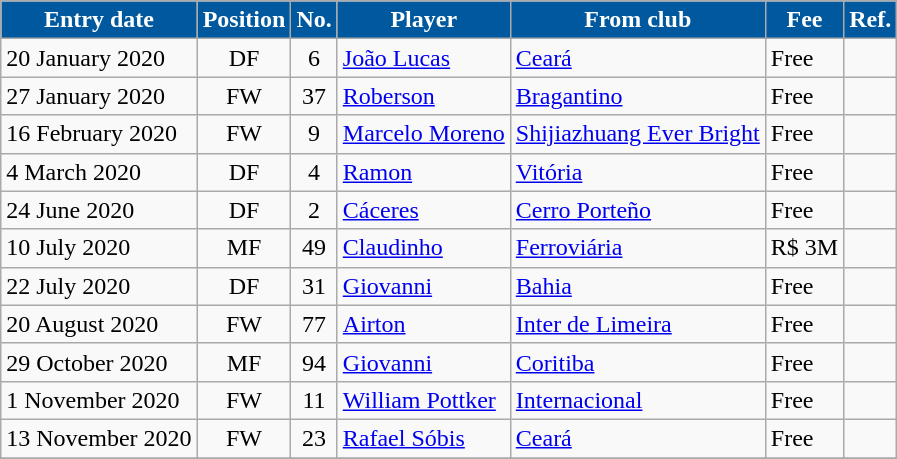<table class="wikitable sortable">
<tr>
<th style="background:#00599F; color:white;"><strong>Entry date</strong></th>
<th style="background:#00599F; color:white;"><strong>Position</strong></th>
<th style="background:#00599F; color:white;"><strong>No.</strong></th>
<th style="background:#00599F; color:white;"><strong>Player</strong></th>
<th style="background:#00599F; color:white;"><strong>From club</strong></th>
<th style="background:#00599F; color:white;"><strong>Fee</strong></th>
<th style="background:#00599F; color:white;"><strong>Ref.</strong></th>
</tr>
<tr>
<td>20 January 2020</td>
<td style="text-align:center;">DF</td>
<td style="text-align:center;">6</td>
<td style="text-align:left;"> <a href='#'>João Lucas</a></td>
<td style="text-align:left;"> <a href='#'>Ceará</a></td>
<td>Free</td>
<td></td>
</tr>
<tr>
<td>27 January 2020</td>
<td style="text-align:center;">FW</td>
<td style="text-align:center;">37</td>
<td style="text-align:left;"> <a href='#'>Roberson</a></td>
<td style="text-align:left;"> <a href='#'>Bragantino</a></td>
<td>Free</td>
<td></td>
</tr>
<tr>
<td>16 February 2020</td>
<td style="text-align:center;">FW</td>
<td style="text-align:center;">9</td>
<td style="text-align:left;"> <a href='#'>Marcelo Moreno</a></td>
<td style="text-align:left;"> <a href='#'>Shijiazhuang Ever Bright</a></td>
<td>Free</td>
<td></td>
</tr>
<tr>
<td>4 March 2020</td>
<td style="text-align:center;">DF</td>
<td style="text-align:center;">4</td>
<td style="text-align:left;"> <a href='#'>Ramon</a></td>
<td style="text-align:left;"> <a href='#'>Vitória</a></td>
<td>Free</td>
<td></td>
</tr>
<tr>
<td>24 June 2020</td>
<td style="text-align:center;">DF</td>
<td style="text-align:center;">2</td>
<td style="text-align:left;"> <a href='#'>Cáceres</a></td>
<td style="text-align:left;"> <a href='#'>Cerro Porteño</a></td>
<td>Free</td>
<td></td>
</tr>
<tr>
<td>10 July 2020</td>
<td style="text-align:center;">MF</td>
<td style="text-align:center;">49</td>
<td style="text-align:left;"> <a href='#'>Claudinho</a></td>
<td style="text-align:left;"> <a href='#'>Ferroviária</a></td>
<td>R$ 3M</td>
<td></td>
</tr>
<tr>
<td>22 July 2020</td>
<td style="text-align:center;">DF</td>
<td style="text-align:center;">31</td>
<td style="text-align:left;"> <a href='#'>Giovanni</a></td>
<td style="text-align:left;"> <a href='#'>Bahia</a></td>
<td>Free</td>
<td></td>
</tr>
<tr>
<td>20 August 2020</td>
<td style="text-align:center;">FW</td>
<td style="text-align:center;">77</td>
<td style="text-align:left;"> <a href='#'>Airton</a></td>
<td style="text-align:left;"> <a href='#'>Inter de Limeira</a></td>
<td>Free</td>
<td></td>
</tr>
<tr>
<td>29 October 2020</td>
<td style="text-align:center;">MF</td>
<td style="text-align:center;">94</td>
<td style="text-align:left;"> <a href='#'>Giovanni</a></td>
<td style="text-align:left;"> <a href='#'>Coritiba</a></td>
<td>Free</td>
<td></td>
</tr>
<tr>
<td>1 November 2020</td>
<td style="text-align:center;">FW</td>
<td style="text-align:center;">11</td>
<td style="text-align:left;"> <a href='#'>William Pottker</a></td>
<td style="text-align:left;"> <a href='#'>Internacional</a></td>
<td>Free</td>
<td></td>
</tr>
<tr>
<td>13 November 2020</td>
<td style="text-align:center;">FW</td>
<td style="text-align:center;">23</td>
<td style="text-align:left;"> <a href='#'>Rafael Sóbis</a></td>
<td style="text-align:left;"> <a href='#'>Ceará</a></td>
<td>Free</td>
<td></td>
</tr>
<tr>
</tr>
</table>
